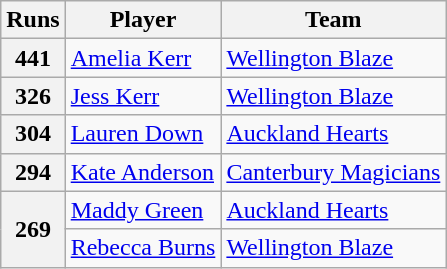<table class="wikitable">
<tr>
<th>Runs</th>
<th>Player</th>
<th>Team</th>
</tr>
<tr>
<th>441</th>
<td><a href='#'>Amelia Kerr</a></td>
<td><a href='#'>Wellington Blaze</a></td>
</tr>
<tr>
<th>326</th>
<td><a href='#'>Jess Kerr</a></td>
<td><a href='#'>Wellington Blaze</a></td>
</tr>
<tr>
<th>304</th>
<td><a href='#'>Lauren Down</a></td>
<td><a href='#'>Auckland Hearts</a></td>
</tr>
<tr>
<th>294</th>
<td><a href='#'>Kate Anderson</a></td>
<td><a href='#'>Canterbury Magicians</a></td>
</tr>
<tr>
<th rowspan="2">269</th>
<td><a href='#'>Maddy Green</a></td>
<td><a href='#'>Auckland Hearts</a></td>
</tr>
<tr>
<td><a href='#'>Rebecca Burns</a></td>
<td><a href='#'>Wellington Blaze</a></td>
</tr>
</table>
